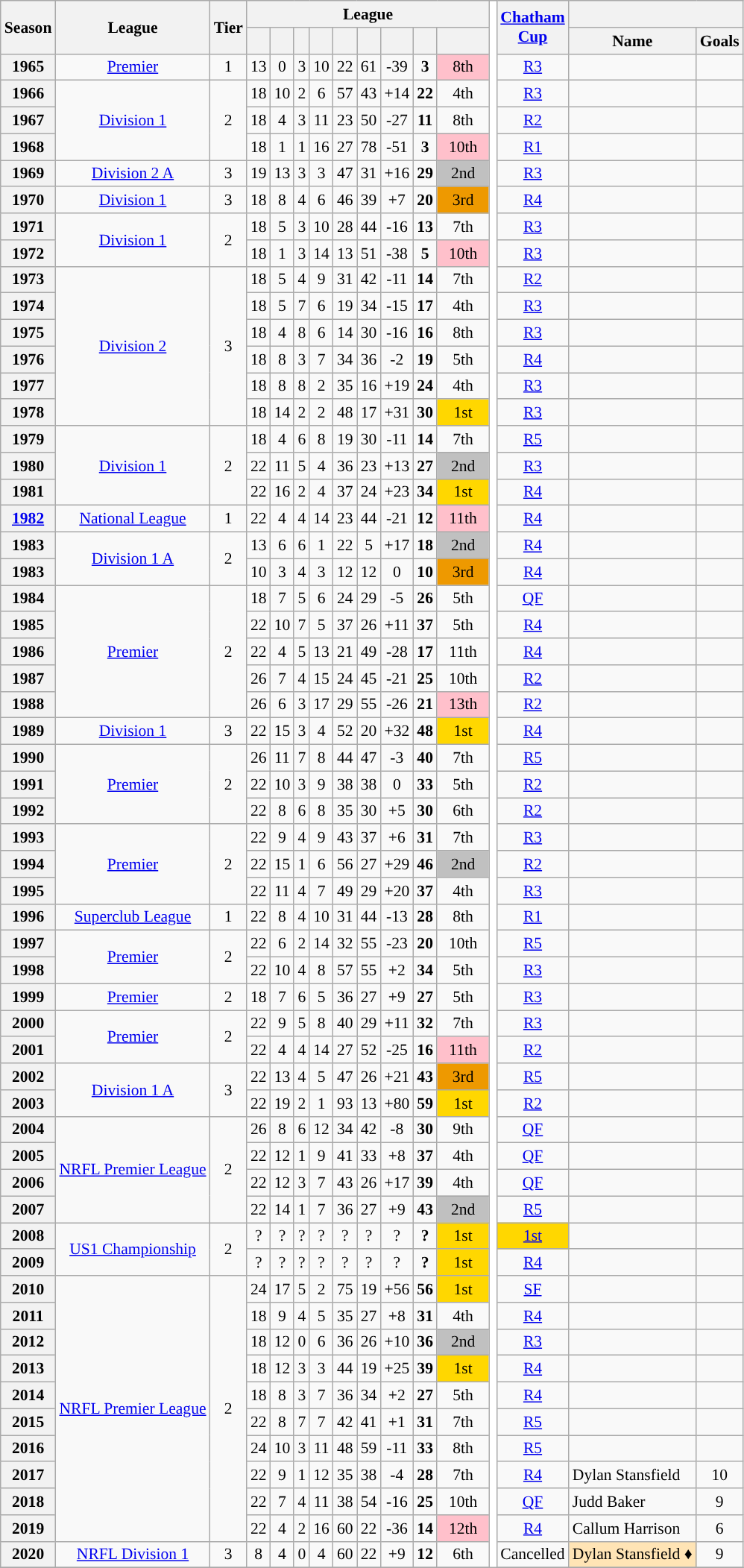<table class="wikitable" style="font-size:90%; text-align:center;">
<tr>
<th rowspan=2>Season</th>
<th rowspan=2>League</th>
<th rowspan=2>Tier</th>
<th colspan=9>League</th>
<th style="background:white" rowspan=64></th>
<th rowspan=2 width=40px><a href='#'>Chatham<br>Cup</a></th>
<th colspan=2></th>
</tr>
<tr>
<th></th>
<th></th>
<th></th>
<th></th>
<th></th>
<th></th>
<th></th>
<th></th>
<th width=40px></th>
<th>Name</th>
<th>Goals</th>
</tr>
<tr>
<th>1965</th>
<td rowspan="1"><a href='#'>Premier</a></td>
<td rowspan="1">1</td>
<td>13</td>
<td>0</td>
<td>3</td>
<td>10</td>
<td>22</td>
<td>61</td>
<td>-39</td>
<td><strong>3</strong></td>
<td bgcolor="pink">8th</td>
<td><a href='#'>R3</a></td>
<td style=text-align:left></td>
<td></td>
</tr>
<tr>
<th>1966</th>
<td rowspan="3"><a href='#'>Division 1</a></td>
<td rowspan="3">2</td>
<td>18</td>
<td>10</td>
<td>2</td>
<td>6</td>
<td>57</td>
<td>43</td>
<td>+14</td>
<td><strong>22</strong></td>
<td>4th</td>
<td><a href='#'>R3</a></td>
<td style=text-align:left></td>
<td></td>
</tr>
<tr>
<th>1967</th>
<td>18</td>
<td>4</td>
<td>3</td>
<td>11</td>
<td>23</td>
<td>50</td>
<td>-27</td>
<td><strong>11</strong></td>
<td>8th</td>
<td><a href='#'>R2</a></td>
<td style=text-align:left></td>
<td></td>
</tr>
<tr>
<th>1968</th>
<td>18</td>
<td>1</td>
<td>1</td>
<td>16</td>
<td>27</td>
<td>78</td>
<td>-51</td>
<td><strong>3</strong></td>
<td bgcolor="pink">10th</td>
<td><a href='#'>R1</a></td>
<td style=text-align:left></td>
<td></td>
</tr>
<tr>
<th>1969</th>
<td rowspan="1"><a href='#'>Division 2 A</a></td>
<td rowspan="1">3</td>
<td>19</td>
<td>13</td>
<td>3</td>
<td>3</td>
<td>47</td>
<td>31</td>
<td>+16</td>
<td><strong>29</strong></td>
<td style="background:silver;">2nd</td>
<td><a href='#'>R3</a></td>
<td style=text-align:left></td>
<td></td>
</tr>
<tr>
<th>1970</th>
<td rowspan="1"><a href='#'>Division 1</a></td>
<td rowspan="1">3</td>
<td>18</td>
<td>8</td>
<td>4</td>
<td>6</td>
<td>46</td>
<td>39</td>
<td>+7</td>
<td><strong>20</strong></td>
<td style="background:#e90;">3rd</td>
<td><a href='#'>R4</a></td>
<td style=text-align:left></td>
<td></td>
</tr>
<tr>
<th>1971</th>
<td rowspan="2"><a href='#'>Division 1</a></td>
<td rowspan="2">2</td>
<td>18</td>
<td>5</td>
<td>3</td>
<td>10</td>
<td>28</td>
<td>44</td>
<td>-16</td>
<td><strong>13</strong></td>
<td>7th</td>
<td><a href='#'>R3</a></td>
<td style=text-align:left></td>
<td></td>
</tr>
<tr>
<th>1972</th>
<td>18</td>
<td>1</td>
<td>3</td>
<td>14</td>
<td>13</td>
<td>51</td>
<td>-38</td>
<td><strong>5</strong></td>
<td bgcolor="pink">10th</td>
<td><a href='#'>R3</a></td>
<td style=text-align:left></td>
<td></td>
</tr>
<tr>
<th>1973</th>
<td rowspan="6"><a href='#'>Division 2</a></td>
<td rowspan="6">3</td>
<td>18</td>
<td>5</td>
<td>4</td>
<td>9</td>
<td>31</td>
<td>42</td>
<td>-11</td>
<td><strong>14</strong></td>
<td>7th</td>
<td><a href='#'>R2</a></td>
<td style=text-align:left></td>
<td></td>
</tr>
<tr>
<th>1974</th>
<td>18</td>
<td>5</td>
<td>7</td>
<td>6</td>
<td>19</td>
<td>34</td>
<td>-15</td>
<td><strong>17</strong></td>
<td>4th</td>
<td><a href='#'>R3</a></td>
<td style=text-align:left></td>
<td></td>
</tr>
<tr>
<th>1975</th>
<td>18</td>
<td>4</td>
<td>8</td>
<td>6</td>
<td>14</td>
<td>30</td>
<td>-16</td>
<td><strong>16</strong></td>
<td>8th</td>
<td><a href='#'>R3</a></td>
<td style=text-align:left></td>
<td></td>
</tr>
<tr>
<th>1976</th>
<td>18</td>
<td>8</td>
<td>3</td>
<td>7</td>
<td>34</td>
<td>36</td>
<td>-2</td>
<td><strong>19</strong></td>
<td>5th</td>
<td><a href='#'>R4</a></td>
<td style=text-align:left></td>
<td></td>
</tr>
<tr>
<th>1977</th>
<td>18</td>
<td>8</td>
<td>8</td>
<td>2</td>
<td>35</td>
<td>16</td>
<td>+19</td>
<td><strong>24</strong></td>
<td>4th</td>
<td><a href='#'>R3</a></td>
<td style=text-align:left></td>
<td></td>
</tr>
<tr>
<th>1978</th>
<td>18</td>
<td>14</td>
<td>2</td>
<td>2</td>
<td>48</td>
<td>17</td>
<td>+31</td>
<td><strong>30</strong></td>
<td style="background:gold;">1st</td>
<td><a href='#'>R3</a></td>
<td style=text-align:left></td>
<td></td>
</tr>
<tr>
<th>1979</th>
<td rowspan="3"><a href='#'>Division 1</a></td>
<td rowspan="3">2</td>
<td>18</td>
<td>4</td>
<td>6</td>
<td>8</td>
<td>19</td>
<td>30</td>
<td>-11</td>
<td><strong>14</strong></td>
<td>7th</td>
<td><a href='#'>R5</a></td>
<td style=text-align:left></td>
<td></td>
</tr>
<tr>
<th>1980</th>
<td>22</td>
<td>11</td>
<td>5</td>
<td>4</td>
<td>36</td>
<td>23</td>
<td>+13</td>
<td><strong>27</strong></td>
<td style="background:silver;">2nd</td>
<td><a href='#'>R3</a></td>
<td style=text-align:left></td>
<td></td>
</tr>
<tr>
<th>1981</th>
<td>22</td>
<td>16</td>
<td>2</td>
<td>4</td>
<td>37</td>
<td>24</td>
<td>+23</td>
<td><strong>34</strong></td>
<td style="background:gold;">1st</td>
<td><a href='#'>R4</a></td>
<td style=text-align:left></td>
<td></td>
</tr>
<tr>
<th><a href='#'>1982</a></th>
<td rowspan="1"><a href='#'>National League</a></td>
<td rowspan="1">1</td>
<td>22</td>
<td>4</td>
<td>4</td>
<td>14</td>
<td>23</td>
<td>44</td>
<td>-21</td>
<td><strong>12</strong></td>
<td bgcolor="pink">11th</td>
<td><a href='#'>R4</a></td>
<td style=text-align:left></td>
<td></td>
</tr>
<tr>
<th>1983</th>
<td rowspan="2"><a href='#'>Division 1 A</a></td>
<td rowspan="2">2</td>
<td>13</td>
<td>6</td>
<td>6</td>
<td>1</td>
<td>22</td>
<td>5</td>
<td>+17</td>
<td><strong>18</strong></td>
<td style="background:silver;">2nd</td>
<td><a href='#'>R4</a></td>
<td style=text-align:left></td>
<td></td>
</tr>
<tr>
<th>1983</th>
<td>10</td>
<td>3</td>
<td>4</td>
<td>3</td>
<td>12</td>
<td>12</td>
<td>0</td>
<td><strong>10</strong></td>
<td style="background:#e90;">3rd</td>
<td><a href='#'>R4</a></td>
<td style=text-align:left></td>
<td></td>
</tr>
<tr>
<th>1984</th>
<td rowspan="5"><a href='#'>Premier</a></td>
<td rowspan="5">2</td>
<td>18</td>
<td>7</td>
<td>5</td>
<td>6</td>
<td>24</td>
<td>29</td>
<td>-5</td>
<td><strong>26</strong></td>
<td>5th</td>
<td><a href='#'>QF</a></td>
<td style=text-align:left></td>
<td></td>
</tr>
<tr>
<th>1985</th>
<td>22</td>
<td>10</td>
<td>7</td>
<td>5</td>
<td>37</td>
<td>26</td>
<td>+11</td>
<td><strong>37</strong></td>
<td>5th</td>
<td><a href='#'>R4</a></td>
<td style=text-align:left></td>
<td></td>
</tr>
<tr>
<th>1986</th>
<td>22</td>
<td>4</td>
<td>5</td>
<td>13</td>
<td>21</td>
<td>49</td>
<td>-28</td>
<td><strong>17</strong></td>
<td>11th</td>
<td><a href='#'>R4</a></td>
<td style=text-align:left></td>
<td></td>
</tr>
<tr>
<th>1987</th>
<td>26</td>
<td>7</td>
<td>4</td>
<td>15</td>
<td>24</td>
<td>45</td>
<td>-21</td>
<td><strong>25</strong></td>
<td>10th</td>
<td><a href='#'>R2</a></td>
<td style=text-align:left></td>
<td></td>
</tr>
<tr>
<th>1988</th>
<td>26</td>
<td>6</td>
<td>3</td>
<td>17</td>
<td>29</td>
<td>55</td>
<td>-26</td>
<td><strong>21</strong></td>
<td bgcolor="pink">13th</td>
<td><a href='#'>R2</a></td>
<td style=text-align:left></td>
<td></td>
</tr>
<tr>
<th>1989</th>
<td rowspan="1"><a href='#'>Division 1</a></td>
<td rowspan="1">3</td>
<td>22</td>
<td>15</td>
<td>3</td>
<td>4</td>
<td>52</td>
<td>20</td>
<td>+32</td>
<td><strong>48</strong></td>
<td style="background:gold;">1st</td>
<td><a href='#'>R4</a></td>
<td style=text-align:left></td>
<td></td>
</tr>
<tr>
<th>1990</th>
<td rowspan="3"><a href='#'>Premier</a></td>
<td rowspan="3">2</td>
<td>26</td>
<td>11</td>
<td>7</td>
<td>8</td>
<td>44</td>
<td>47</td>
<td>-3</td>
<td><strong>40</strong></td>
<td>7th</td>
<td><a href='#'>R5</a></td>
<td style=text-align:left></td>
<td></td>
</tr>
<tr>
<th>1991</th>
<td>22</td>
<td>10</td>
<td>3</td>
<td>9</td>
<td>38</td>
<td>38</td>
<td>0</td>
<td><strong>33</strong></td>
<td>5th</td>
<td><a href='#'>R2</a></td>
<td style=text-align:left></td>
<td></td>
</tr>
<tr>
<th>1992</th>
<td>22</td>
<td>8</td>
<td>6</td>
<td>8</td>
<td>35</td>
<td>30</td>
<td>+5</td>
<td><strong>30</strong></td>
<td>6th</td>
<td><a href='#'>R2</a></td>
<td style=text-align:left></td>
<td></td>
</tr>
<tr>
<th>1993</th>
<td rowspan="3"><a href='#'>Premier</a></td>
<td rowspan="3">2</td>
<td>22</td>
<td>9</td>
<td>4</td>
<td>9</td>
<td>43</td>
<td>37</td>
<td>+6</td>
<td><strong>31</strong></td>
<td>7th</td>
<td><a href='#'>R3</a></td>
<td style=text-align:left></td>
<td></td>
</tr>
<tr>
<th>1994</th>
<td>22</td>
<td>15</td>
<td>1</td>
<td>6</td>
<td>56</td>
<td>27</td>
<td>+29</td>
<td><strong>46</strong></td>
<td style="background:silver;">2nd</td>
<td><a href='#'>R2</a></td>
<td style=text-align:left></td>
<td></td>
</tr>
<tr>
<th>1995</th>
<td>22</td>
<td>11</td>
<td>4</td>
<td>7</td>
<td>49</td>
<td>29</td>
<td>+20</td>
<td><strong>37</strong></td>
<td>4th</td>
<td><a href='#'>R3</a></td>
<td style=text-align:left></td>
<td></td>
</tr>
<tr>
<th>1996</th>
<td rowspan="1"><a href='#'>Superclub League</a></td>
<td rowspan="1">1</td>
<td>22</td>
<td>8</td>
<td>4</td>
<td>10</td>
<td>31</td>
<td>44</td>
<td>-13</td>
<td><strong>28</strong></td>
<td>8th</td>
<td><a href='#'>R1</a></td>
<td style=text-align:left></td>
<td></td>
</tr>
<tr>
<th>1997</th>
<td rowspan="2"><a href='#'>Premier</a></td>
<td rowspan="2">2</td>
<td>22</td>
<td>6</td>
<td>2</td>
<td>14</td>
<td>32</td>
<td>55</td>
<td>-23</td>
<td><strong>20</strong></td>
<td>10th</td>
<td><a href='#'>R5</a></td>
<td style=text-align:left></td>
<td></td>
</tr>
<tr>
<th>1998</th>
<td>22</td>
<td>10</td>
<td>4</td>
<td>8</td>
<td>57</td>
<td>55</td>
<td>+2</td>
<td><strong>34</strong></td>
<td>5th</td>
<td><a href='#'>R3</a></td>
<td style=text-align:left></td>
<td></td>
</tr>
<tr>
<th>1999</th>
<td rowspan="1"><a href='#'>Premier</a></td>
<td rowspan="1">2</td>
<td>18</td>
<td>7</td>
<td>6</td>
<td>5</td>
<td>36</td>
<td>27</td>
<td>+9</td>
<td><strong>27</strong></td>
<td>5th</td>
<td><a href='#'>R3</a></td>
<td style=text-align:left></td>
<td></td>
</tr>
<tr>
<th>2000</th>
<td rowspan="2"><a href='#'>Premier</a></td>
<td rowspan="2">2</td>
<td>22</td>
<td>9</td>
<td>5</td>
<td>8</td>
<td>40</td>
<td>29</td>
<td>+11</td>
<td><strong>32</strong></td>
<td>7th</td>
<td><a href='#'>R3</a></td>
<td style=text-align:left></td>
<td></td>
</tr>
<tr>
<th>2001</th>
<td>22</td>
<td>4</td>
<td>4</td>
<td>14</td>
<td>27</td>
<td>52</td>
<td>-25</td>
<td><strong>16</strong></td>
<td bgcolor="pink">11th</td>
<td><a href='#'>R2</a></td>
<td style=text-align:left></td>
<td></td>
</tr>
<tr>
<th>2002</th>
<td rowspan="2"><a href='#'>Division 1 A</a></td>
<td rowspan="2">3</td>
<td>22</td>
<td>13</td>
<td>4</td>
<td>5</td>
<td>47</td>
<td>26</td>
<td>+21</td>
<td><strong>43</strong></td>
<td style="background:#e90;">3rd</td>
<td><a href='#'>R5</a></td>
<td style=text-align:left></td>
<td></td>
</tr>
<tr>
<th>2003</th>
<td>22</td>
<td>19</td>
<td>2</td>
<td>1</td>
<td>93</td>
<td>13</td>
<td>+80</td>
<td><strong>59</strong></td>
<td style="background:gold;">1st</td>
<td><a href='#'>R2</a></td>
<td style=text-align:left></td>
<td></td>
</tr>
<tr>
<th>2004</th>
<td rowspan="4"><a href='#'>NRFL Premier League</a></td>
<td rowspan="4">2</td>
<td>26</td>
<td>8</td>
<td>6</td>
<td>12</td>
<td>34</td>
<td>42</td>
<td>-8</td>
<td><strong>30</strong></td>
<td>9th</td>
<td><a href='#'>QF</a></td>
<td style=text-align:left></td>
<td></td>
</tr>
<tr>
<th>2005</th>
<td>22</td>
<td>12</td>
<td>1</td>
<td>9</td>
<td>41</td>
<td>33</td>
<td>+8</td>
<td><strong>37</strong></td>
<td>4th</td>
<td><a href='#'>QF</a></td>
<td style=text-align:left></td>
<td></td>
</tr>
<tr>
<th>2006</th>
<td>22</td>
<td>12</td>
<td>3</td>
<td>7</td>
<td>43</td>
<td>26</td>
<td>+17</td>
<td><strong>39</strong></td>
<td>4th</td>
<td><a href='#'>QF</a></td>
<td style=text-align:left></td>
<td></td>
</tr>
<tr>
<th>2007</th>
<td>22</td>
<td>14</td>
<td>1</td>
<td>7</td>
<td>36</td>
<td>27</td>
<td>+9</td>
<td><strong>43</strong></td>
<td style="background:silver;">2nd</td>
<td><a href='#'>R5</a></td>
<td style=text-align:left></td>
<td></td>
</tr>
<tr>
<th>2008</th>
<td rowspan="2"><a href='#'>US1 Championship</a></td>
<td rowspan="2">2</td>
<td>?</td>
<td>?</td>
<td>?</td>
<td>?</td>
<td>?</td>
<td>?</td>
<td>?</td>
<td><strong>?</strong></td>
<td style="background:gold;">1st</td>
<td style="background:gold;"><a href='#'>1st</a></td>
<td style=text-align:left></td>
<td></td>
</tr>
<tr>
<th>2009</th>
<td>?</td>
<td>?</td>
<td>?</td>
<td>?</td>
<td>?</td>
<td>?</td>
<td>?</td>
<td><strong>?</strong></td>
<td style="background:gold;">1st</td>
<td><a href='#'>R4</a></td>
<td style=text-align:left></td>
<td></td>
</tr>
<tr>
<th>2010</th>
<td rowspan="10"><a href='#'>NRFL Premier League</a></td>
<td rowspan="10">2</td>
<td>24</td>
<td>17</td>
<td>5</td>
<td>2</td>
<td>75</td>
<td>19</td>
<td>+56</td>
<td><strong>56</strong></td>
<td style="background:gold;">1st</td>
<td><a href='#'>SF</a></td>
<td style=text-align:left></td>
<td></td>
</tr>
<tr>
<th>2011</th>
<td>18</td>
<td>9</td>
<td>4</td>
<td>5</td>
<td>35</td>
<td>27</td>
<td>+8</td>
<td><strong>31</strong></td>
<td>4th</td>
<td><a href='#'>R4</a></td>
<td style=text-align:left></td>
<td></td>
</tr>
<tr>
<th>2012</th>
<td>18</td>
<td>12</td>
<td>0</td>
<td>6</td>
<td>36</td>
<td>26</td>
<td>+10</td>
<td><strong>36</strong></td>
<td style="background:silver;">2nd</td>
<td><a href='#'>R3</a></td>
<td style=text-align:left></td>
<td></td>
</tr>
<tr>
<th>2013</th>
<td>18</td>
<td>12</td>
<td>3</td>
<td>3</td>
<td>44</td>
<td>19</td>
<td>+25</td>
<td><strong>39</strong></td>
<td style="background:gold;">1st</td>
<td><a href='#'>R4</a></td>
<td style=text-align:left></td>
<td></td>
</tr>
<tr>
<th>2014</th>
<td>18</td>
<td>8</td>
<td>3</td>
<td>7</td>
<td>36</td>
<td>34</td>
<td>+2</td>
<td><strong>27</strong></td>
<td>5th</td>
<td><a href='#'>R4</a></td>
<td style=text-align:left></td>
<td></td>
</tr>
<tr>
<th>2015</th>
<td>22</td>
<td>8</td>
<td>7</td>
<td>7</td>
<td>42</td>
<td>41</td>
<td>+1</td>
<td><strong>31</strong></td>
<td>7th</td>
<td><a href='#'>R5</a></td>
<td style=text-align:left></td>
<td></td>
</tr>
<tr>
<th>2016</th>
<td>24</td>
<td>10</td>
<td>3</td>
<td>11</td>
<td>48</td>
<td>59</td>
<td>-11</td>
<td><strong>33</strong></td>
<td>8th</td>
<td><a href='#'>R5</a></td>
<td style=text-align:left></td>
<td></td>
</tr>
<tr>
<th>2017</th>
<td>22</td>
<td>9</td>
<td>1</td>
<td>12</td>
<td>35</td>
<td>38</td>
<td>-4</td>
<td><strong>28</strong></td>
<td>7th</td>
<td><a href='#'>R4</a></td>
<td style=text-align:left> Dylan Stansfield</td>
<td>10</td>
</tr>
<tr>
<th>2018</th>
<td>22</td>
<td>7</td>
<td>4</td>
<td>11</td>
<td>38</td>
<td>54</td>
<td>-16</td>
<td><strong>25</strong></td>
<td>10th</td>
<td><a href='#'>QF</a></td>
<td style=text-align:left> Judd Baker</td>
<td>9</td>
</tr>
<tr>
<th>2019</th>
<td>22</td>
<td>4</td>
<td>2</td>
<td>16</td>
<td>60</td>
<td>22</td>
<td>-36</td>
<td><strong>14</strong></td>
<td bgcolor="pink">12th</td>
<td><a href='#'>R4</a></td>
<td style=text-align:left> Callum Harrison</td>
<td>6</td>
</tr>
<tr>
<th><span>2020</span></th>
<td rowspan="1"><a href='#'>NRFL Division 1</a></td>
<td rowspan="1">3</td>
<td><span>8</span></td>
<td><span>4</span></td>
<td><span>0</span></td>
<td><span>4</span></td>
<td><span>60</span></td>
<td><span>22</span></td>
<td><span>+9</span></td>
<td><span> <strong>12</strong> </span></td>
<td><span> 6th </span></td>
<td>Cancelled</td>
<td style="background:#FFE4B5; text-align:left"> Dylan Stansfield ♦</td>
<td>9</td>
</tr>
<tr>
</tr>
</table>
